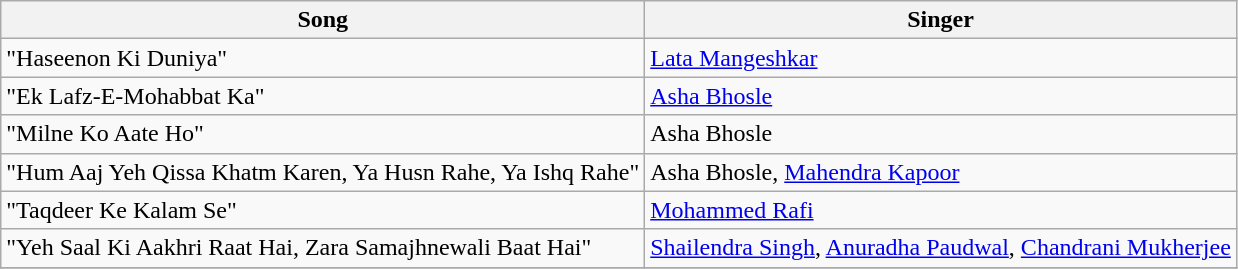<table class="wikitable">
<tr>
<th>Song</th>
<th>Singer</th>
</tr>
<tr>
<td>"Haseenon Ki Duniya"</td>
<td><a href='#'>Lata Mangeshkar</a></td>
</tr>
<tr>
<td>"Ek Lafz-E-Mohabbat Ka"</td>
<td><a href='#'>Asha Bhosle</a></td>
</tr>
<tr>
<td>"Milne Ko Aate Ho"</td>
<td>Asha Bhosle</td>
</tr>
<tr>
<td>"Hum Aaj Yeh Qissa Khatm Karen, Ya Husn Rahe, Ya Ishq Rahe"</td>
<td>Asha Bhosle, <a href='#'>Mahendra Kapoor</a></td>
</tr>
<tr>
<td>"Taqdeer Ke Kalam Se"</td>
<td><a href='#'>Mohammed Rafi</a></td>
</tr>
<tr>
<td>"Yeh Saal Ki Aakhri Raat Hai, Zara Samajhnewali Baat Hai"</td>
<td><a href='#'>Shailendra Singh</a>, <a href='#'>Anuradha Paudwal</a>, <a href='#'>Chandrani Mukherjee</a></td>
</tr>
<tr>
</tr>
</table>
